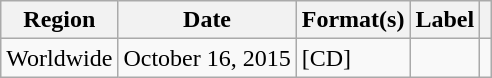<table class="wikitable plainrowheaders">
<tr>
<th scope="col">Region</th>
<th scope="col">Date</th>
<th scope="col">Format(s)</th>
<th scope="col">Label</th>
<th scope="col"></th>
</tr>
<tr>
<td>Worldwide</td>
<td>October 16, 2015</td>
<td>[CD]</td>
<td></td>
<td style="text-align:center;"></td>
</tr>
</table>
